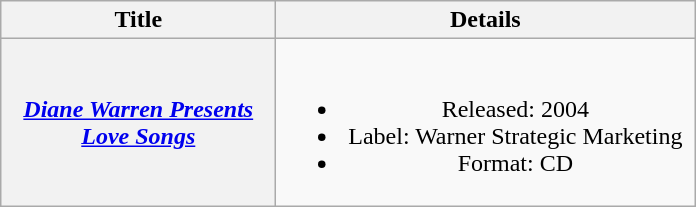<table class="wikitable plainrowheaders" style="text-align:center;" border="1">
<tr>
<th scope="col" style="width:11em;">Title</th>
<th scope="col" style="width:17em;">Details</th>
</tr>
<tr>
<th scope="row"><em><a href='#'>Diane Warren Presents Love Songs</a></em></th>
<td><br><ul><li>Released: 2004</li><li>Label: Warner Strategic Marketing</li><li>Format: CD</li></ul></td>
</tr>
</table>
